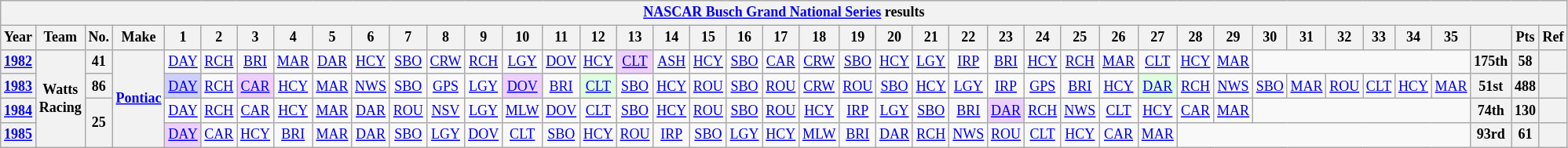<table class="wikitable" style="text-align:center; font-size:75%">
<tr>
<th colspan=42><a href='#'>NASCAR Busch Grand National Series</a> results</th>
</tr>
<tr>
<th>Year</th>
<th>Team</th>
<th>No.</th>
<th>Make</th>
<th>1</th>
<th>2</th>
<th>3</th>
<th>4</th>
<th>5</th>
<th>6</th>
<th>7</th>
<th>8</th>
<th>9</th>
<th>10</th>
<th>11</th>
<th>12</th>
<th>13</th>
<th>14</th>
<th>15</th>
<th>16</th>
<th>17</th>
<th>18</th>
<th>19</th>
<th>20</th>
<th>21</th>
<th>22</th>
<th>23</th>
<th>24</th>
<th>25</th>
<th>26</th>
<th>27</th>
<th>28</th>
<th>29</th>
<th>30</th>
<th>31</th>
<th>32</th>
<th>33</th>
<th>34</th>
<th>35</th>
<th></th>
<th>Pts</th>
<th>Ref</th>
</tr>
<tr>
<th><a href='#'>1982</a></th>
<th rowspan=4>Watts Racing</th>
<th>41</th>
<th rowspan=4><a href='#'>Pontiac</a></th>
<td><a href='#'>DAY</a></td>
<td><a href='#'>RCH</a></td>
<td><a href='#'>BRI</a></td>
<td><a href='#'>MAR</a></td>
<td><a href='#'>DAR</a></td>
<td><a href='#'>HCY</a></td>
<td><a href='#'>SBO</a></td>
<td><a href='#'>CRW</a></td>
<td><a href='#'>RCH</a></td>
<td><a href='#'>LGY</a></td>
<td><a href='#'>DOV</a></td>
<td><a href='#'>HCY</a></td>
<td style="background:#EFCFFF;"><a href='#'>CLT</a><br></td>
<td><a href='#'>ASH</a></td>
<td><a href='#'>HCY</a></td>
<td><a href='#'>SBO</a></td>
<td><a href='#'>CAR</a></td>
<td><a href='#'>CRW</a></td>
<td><a href='#'>SBO</a></td>
<td><a href='#'>HCY</a></td>
<td><a href='#'>LGY</a></td>
<td><a href='#'>IRP</a></td>
<td><a href='#'>BRI</a></td>
<td><a href='#'>HCY</a></td>
<td><a href='#'>RCH</a></td>
<td><a href='#'>MAR</a></td>
<td><a href='#'>CLT</a></td>
<td><a href='#'>HCY</a></td>
<td><a href='#'>MAR</a></td>
<td colspan=6></td>
<th>175th</th>
<th>58</th>
<th></th>
</tr>
<tr>
<th><a href='#'>1983</a></th>
<th>86</th>
<td style="background:#CFCFFF;"><a href='#'>DAY</a><br></td>
<td><a href='#'>RCH</a></td>
<td style="background:#EFCFFF;"><a href='#'>CAR</a><br></td>
<td><a href='#'>HCY</a></td>
<td><a href='#'>MAR</a></td>
<td><a href='#'>NWS</a></td>
<td><a href='#'>SBO</a></td>
<td><a href='#'>GPS</a></td>
<td><a href='#'>LGY</a></td>
<td style="background:#EFCFFF;"><a href='#'>DOV</a><br></td>
<td><a href='#'>BRI</a></td>
<td style="background:#DFFFDF;"><a href='#'>CLT</a><br></td>
<td><a href='#'>SBO</a></td>
<td><a href='#'>HCY</a></td>
<td><a href='#'>ROU</a></td>
<td><a href='#'>SBO</a></td>
<td><a href='#'>ROU</a></td>
<td><a href='#'>CRW</a></td>
<td><a href='#'>ROU</a></td>
<td><a href='#'>SBO</a></td>
<td><a href='#'>HCY</a></td>
<td><a href='#'>LGY</a></td>
<td><a href='#'>IRP</a></td>
<td><a href='#'>GPS</a></td>
<td><a href='#'>BRI</a></td>
<td><a href='#'>HCY</a></td>
<td style="background:#DFFFDF;"><a href='#'>DAR</a><br></td>
<td><a href='#'>RCH</a></td>
<td><a href='#'>NWS</a></td>
<td><a href='#'>SBO</a></td>
<td><a href='#'>MAR</a></td>
<td><a href='#'>ROU</a></td>
<td><a href='#'>CLT</a></td>
<td><a href='#'>HCY</a></td>
<td><a href='#'>MAR</a></td>
<th>51st</th>
<th>488</th>
<th></th>
</tr>
<tr>
<th><a href='#'>1984</a></th>
<th rowspan=2>25</th>
<td><a href='#'>DAY</a></td>
<td><a href='#'>RCH</a></td>
<td><a href='#'>CAR</a></td>
<td><a href='#'>HCY</a></td>
<td><a href='#'>MAR</a></td>
<td><a href='#'>DAR</a></td>
<td><a href='#'>ROU</a></td>
<td><a href='#'>NSV</a></td>
<td><a href='#'>LGY</a></td>
<td><a href='#'>MLW</a></td>
<td><a href='#'>DOV</a></td>
<td><a href='#'>CLT</a></td>
<td><a href='#'>SBO</a></td>
<td><a href='#'>HCY</a></td>
<td><a href='#'>ROU</a></td>
<td><a href='#'>SBO</a></td>
<td><a href='#'>ROU</a></td>
<td><a href='#'>HCY</a></td>
<td><a href='#'>IRP</a></td>
<td><a href='#'>LGY</a></td>
<td><a href='#'>SBO</a></td>
<td><a href='#'>BRI</a></td>
<td style="background:#EFCFFF;"><a href='#'>DAR</a><br></td>
<td><a href='#'>RCH</a></td>
<td><a href='#'>NWS</a></td>
<td><a href='#'>CLT</a></td>
<td><a href='#'>HCY</a></td>
<td><a href='#'>CAR</a></td>
<td><a href='#'>MAR</a></td>
<td colspan=6></td>
<th>74th</th>
<th>130</th>
<th></th>
</tr>
<tr>
<th><a href='#'>1985</a></th>
<td style="background:#EFCFFF;"><a href='#'>DAY</a><br></td>
<td><a href='#'>CAR</a></td>
<td><a href='#'>HCY</a></td>
<td><a href='#'>BRI</a></td>
<td><a href='#'>MAR</a></td>
<td><a href='#'>DAR</a></td>
<td><a href='#'>SBO</a></td>
<td><a href='#'>LGY</a></td>
<td><a href='#'>DOV</a></td>
<td><a href='#'>CLT</a></td>
<td><a href='#'>SBO</a></td>
<td><a href='#'>HCY</a></td>
<td><a href='#'>ROU</a></td>
<td><a href='#'>IRP</a></td>
<td><a href='#'>SBO</a></td>
<td><a href='#'>LGY</a></td>
<td><a href='#'>HCY</a></td>
<td><a href='#'>MLW</a></td>
<td><a href='#'>BRI</a></td>
<td><a href='#'>DAR</a></td>
<td><a href='#'>RCH</a></td>
<td><a href='#'>NWS</a></td>
<td><a href='#'>ROU</a></td>
<td><a href='#'>CLT</a></td>
<td><a href='#'>HCY</a></td>
<td><a href='#'>CAR</a></td>
<td><a href='#'>MAR</a></td>
<td colspan=8></td>
<th>93rd</th>
<th>61</th>
<th></th>
</tr>
</table>
